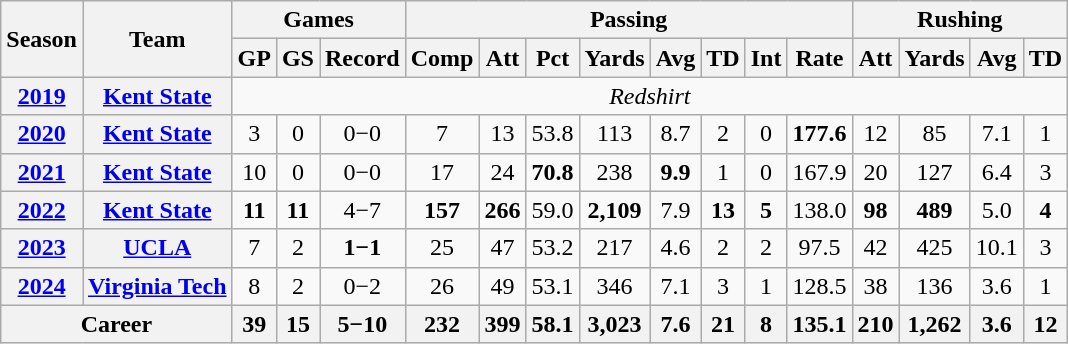<table class="wikitable" style="text-align:center;">
<tr>
<th rowspan="2">Season</th>
<th rowspan="2">Team</th>
<th colspan="3">Games</th>
<th colspan="8">Passing</th>
<th colspan="5">Rushing</th>
</tr>
<tr>
<th>GP</th>
<th>GS</th>
<th>Record</th>
<th>Comp</th>
<th>Att</th>
<th>Pct</th>
<th>Yards</th>
<th>Avg</th>
<th>TD</th>
<th>Int</th>
<th>Rate</th>
<th>Att</th>
<th>Yards</th>
<th>Avg</th>
<th>TD</th>
</tr>
<tr>
<th><a href='#'>2019</a></th>
<th><a href='#'>Kent State</a></th>
<td colspan="16"><em>Redshirt </em></td>
</tr>
<tr>
<th><a href='#'>2020</a></th>
<th><a href='#'>Kent State</a></th>
<td>3</td>
<td>0</td>
<td>0−0</td>
<td>7</td>
<td>13</td>
<td>53.8</td>
<td>113</td>
<td>8.7</td>
<td>2</td>
<td>0</td>
<td><strong>177.6</strong></td>
<td>12</td>
<td>85</td>
<td>7.1</td>
<td>1</td>
</tr>
<tr>
<th><a href='#'>2021</a></th>
<th><a href='#'>Kent State</a></th>
<td>10</td>
<td>0</td>
<td>0−0</td>
<td>17</td>
<td>24</td>
<td><strong>70.8</strong></td>
<td>238</td>
<td><strong>9.9</strong></td>
<td>1</td>
<td>0</td>
<td>167.9</td>
<td>20</td>
<td>127</td>
<td>6.4</td>
<td>3</td>
</tr>
<tr>
<th><a href='#'>2022</a></th>
<th><a href='#'>Kent State</a></th>
<td><strong>11</strong></td>
<td><strong>11</strong></td>
<td>4−7</td>
<td><strong>157</strong></td>
<td><strong>266</strong></td>
<td>59.0</td>
<td><strong>2,109</strong></td>
<td>7.9</td>
<td><strong>13</strong></td>
<td><strong>5</strong></td>
<td>138.0</td>
<td><strong>98</strong></td>
<td><strong>489</strong></td>
<td>5.0</td>
<td><strong>4</strong></td>
</tr>
<tr>
<th><a href='#'>2023</a></th>
<th><a href='#'>UCLA</a></th>
<td>7</td>
<td>2</td>
<td><strong>1−1</strong></td>
<td>25</td>
<td>47</td>
<td>53.2</td>
<td>217</td>
<td>4.6</td>
<td>2</td>
<td>2</td>
<td>97.5</td>
<td>42</td>
<td>425</td>
<td>10.1</td>
<td>3</td>
</tr>
<tr>
<th><a href='#'>2024</a></th>
<th><a href='#'>Virginia Tech</a></th>
<td>8</td>
<td>2</td>
<td>0−2</td>
<td>26</td>
<td>49</td>
<td>53.1</td>
<td>346</td>
<td>7.1</td>
<td>3</td>
<td>1</td>
<td>128.5</td>
<td>38</td>
<td>136</td>
<td>3.6</td>
<td>1</td>
</tr>
<tr>
<th colspan="2">Career</th>
<th>39</th>
<th>15</th>
<th>5−10</th>
<th>232</th>
<th>399</th>
<th>58.1</th>
<th>3,023</th>
<th>7.6</th>
<th>21</th>
<th>8</th>
<th>135.1</th>
<th>210</th>
<th>1,262</th>
<th>3.6</th>
<th>12</th>
</tr>
</table>
